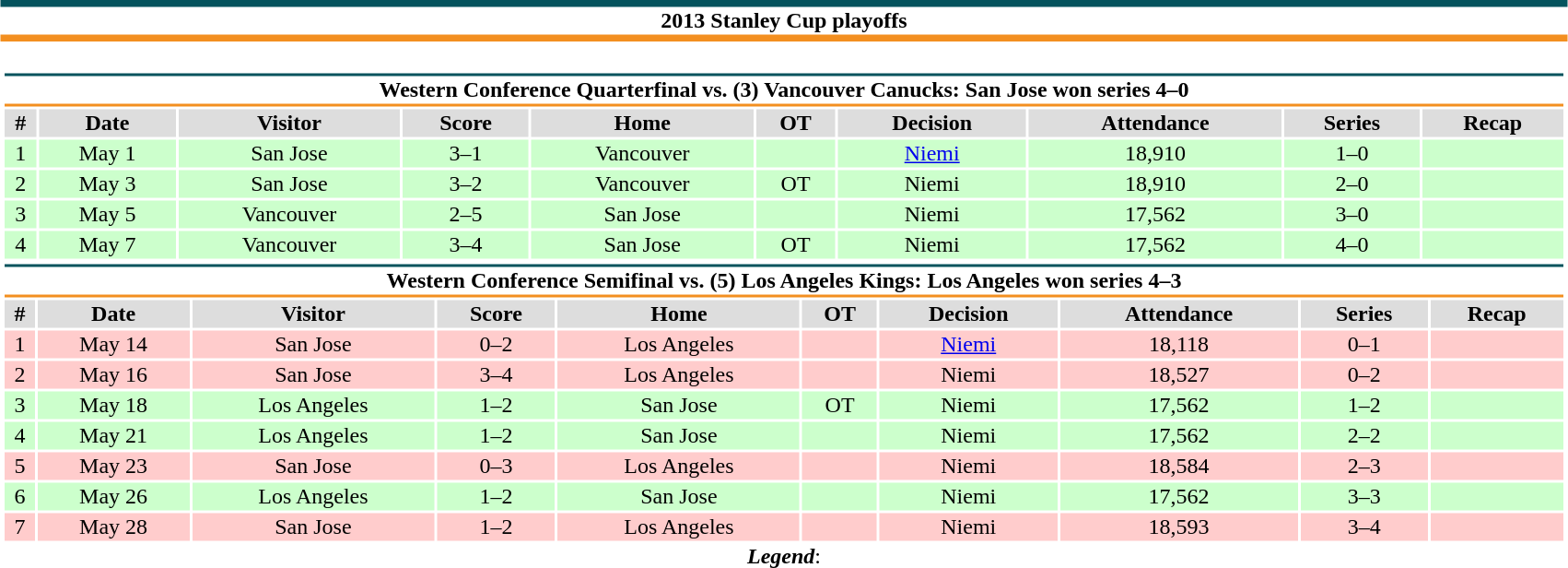<table class="toccolours" width=90% style="clear:both; margin:1.5em auto; text-align:center;">
<tr>
<th colspan=11 style="background:#FFFFFF; border-top:#05535D 5px solid; border-bottom:#F38F20 5px solid;">2013 Stanley Cup playoffs</th>
</tr>
<tr>
<td colspan=10><br><table class="toccolours collapsible collapsed" width=100%>
<tr>
<th colspan=10 style="background:#FFFFFF; border-top:#05535D 2px solid; border-bottom:#F38F20 2px solid;">Western Conference Quarterfinal vs. (3) Vancouver Canucks: San Jose won series 4–0</th>
</tr>
<tr align="center" bgcolor="#dddddd">
<th>#</th>
<th>Date</th>
<th>Visitor</th>
<th>Score</th>
<th>Home</th>
<th>OT</th>
<th>Decision</th>
<th>Attendance</th>
<th>Series</th>
<th>Recap</th>
</tr>
<tr align="center" bgcolor=ccffcc>
<td>1</td>
<td>May 1</td>
<td>San Jose</td>
<td>3–1</td>
<td>Vancouver</td>
<td></td>
<td><a href='#'>Niemi</a></td>
<td>18,910</td>
<td>1–0</td>
<td></td>
</tr>
<tr align="center" bgcolor=ccffcc>
<td>2</td>
<td>May 3</td>
<td>San Jose</td>
<td>3–2</td>
<td>Vancouver</td>
<td>OT</td>
<td>Niemi</td>
<td>18,910</td>
<td>2–0</td>
<td></td>
</tr>
<tr align="center" bgcolor=ccffcc>
<td>3</td>
<td>May 5</td>
<td>Vancouver</td>
<td>2–5</td>
<td>San Jose</td>
<td></td>
<td>Niemi</td>
<td>17,562</td>
<td>3–0</td>
<td></td>
</tr>
<tr align="center" bgcolor=ccffcc>
<td>4</td>
<td>May 7</td>
<td>Vancouver</td>
<td>3–4</td>
<td>San Jose</td>
<td>OT</td>
<td>Niemi</td>
<td>17,562</td>
<td>4–0</td>
<td></td>
</tr>
</table>
<table class="toccolours collapsible collapsed" width=100%>
<tr>
<th colspan=10 style="background:#FFFFFF; border-top:#05535D 2px solid; border-bottom:#F38F20 2px solid;">Western Conference Semifinal vs. (5) Los Angeles Kings: Los Angeles won series 4–3</th>
</tr>
<tr align="center" bgcolor="#dddddd">
<th>#</th>
<th>Date</th>
<th>Visitor</th>
<th>Score</th>
<th>Home</th>
<th>OT</th>
<th>Decision</th>
<th>Attendance</th>
<th>Series</th>
<th>Recap</th>
</tr>
<tr align="center" bgcolor=ffcccc>
<td>1</td>
<td>May 14</td>
<td>San Jose</td>
<td>0–2</td>
<td>Los Angeles</td>
<td></td>
<td><a href='#'>Niemi</a></td>
<td>18,118</td>
<td>0–1</td>
<td></td>
</tr>
<tr align="center" bgcolor=ffcccc>
<td>2</td>
<td>May 16</td>
<td>San Jose</td>
<td>3–4</td>
<td>Los Angeles</td>
<td></td>
<td>Niemi</td>
<td>18,527</td>
<td>0–2</td>
<td></td>
</tr>
<tr align="center" bgcolor=ccffcc>
<td>3</td>
<td>May 18</td>
<td>Los Angeles</td>
<td>1–2</td>
<td>San Jose</td>
<td>OT</td>
<td>Niemi</td>
<td>17,562</td>
<td>1–2</td>
<td></td>
</tr>
<tr align="center" bgcolor=ccffcc>
<td>4</td>
<td>May 21</td>
<td>Los Angeles</td>
<td>1–2</td>
<td>San Jose</td>
<td></td>
<td>Niemi</td>
<td>17,562</td>
<td>2–2</td>
<td></td>
</tr>
<tr align="center" bgcolor=ffcccc>
<td>5</td>
<td>May 23</td>
<td>San Jose</td>
<td>0–3</td>
<td>Los Angeles</td>
<td></td>
<td>Niemi</td>
<td>18,584</td>
<td>2–3</td>
<td></td>
</tr>
<tr align="center" bgcolor=ccffcc>
<td>6</td>
<td>May 26</td>
<td>Los Angeles</td>
<td>1–2</td>
<td>San Jose</td>
<td></td>
<td>Niemi</td>
<td>17,562</td>
<td>3–3</td>
<td></td>
</tr>
<tr align="center" bgcolor=ffcccc>
<td>7</td>
<td>May 28</td>
<td>San Jose</td>
<td>1–2</td>
<td>Los Angeles</td>
<td></td>
<td>Niemi</td>
<td>18,593</td>
<td>3–4</td>
<td></td>
</tr>
</table>
<strong><em>Legend</em></strong>:

</td>
</tr>
</table>
